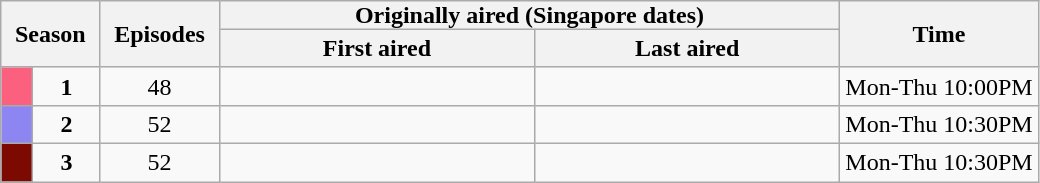<table class="wikitable plainrowheaders" style="text-align:center;">
<tr>
<th style="padding:0 9px;" rowspan="2" colspan="2">Season</th>
<th style="padding:0 9px;" rowspan="2">Episodes</th>
<th style="padding:0 90px;" colspan="2">Originally aired (Singapore dates)</th>
<th style="padding:0 9px;" rowspan="2">Time</th>
</tr>
<tr>
<th>First aired</th>
<th>Last aired</th>
</tr>
<tr>
<td scope="row" style="background:#FB607F; color:#100;"></td>
<td><strong>1</strong></td>
<td>48</td>
<td></td>
<td></td>
<td>Mon-Thu 10:00PM</td>
</tr>
<tr>
<td scope="row" style="background:#8d85f2; color:#100;"></td>
<td><strong>2</strong></td>
<td>52</td>
<td></td>
<td></td>
<td>Mon-Thu 10:30PM</td>
</tr>
<tr>
<td style="background:#7C0A02; color:white;"></td>
<td><strong>3</strong></td>
<td>52</td>
<td></td>
<td></td>
<td>Mon-Thu 10:30PM</td>
</tr>
</table>
